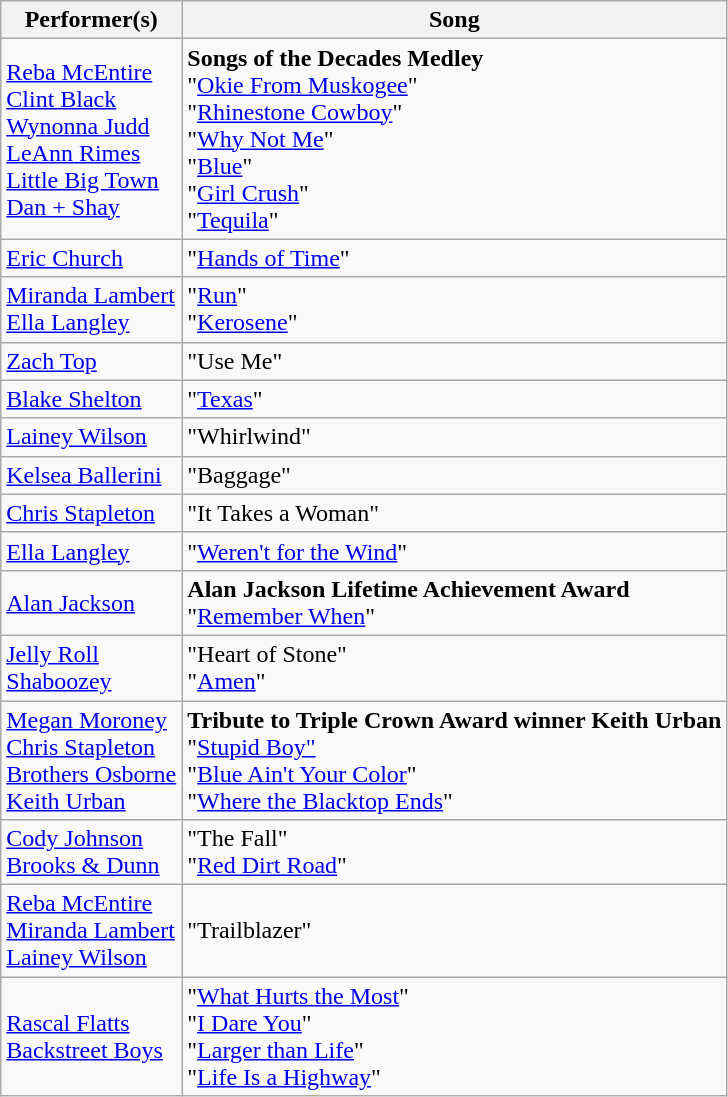<table class="wikitable">
<tr>
<th>Performer(s)</th>
<th>Song</th>
</tr>
<tr>
<td><a href='#'>Reba McEntire</a><br><a href='#'>Clint Black</a><br><a href='#'>Wynonna Judd</a><br><a href='#'>LeAnn Rimes</a><br><a href='#'>Little Big Town</a><br><a href='#'>Dan + Shay</a></td>
<td><strong>Songs of the Decades Medley</strong><br>"<a href='#'>Okie From Muskogee</a>"<br>"<a href='#'>Rhinestone Cowboy</a>"<br>"<a href='#'>Why Not Me</a>"<br>"<a href='#'>Blue</a>"<br>"<a href='#'>Girl Crush</a>"<br>"<a href='#'>Tequila</a>"</td>
</tr>
<tr>
<td><a href='#'>Eric Church</a></td>
<td>"<a href='#'>Hands of Time</a>"</td>
</tr>
<tr>
<td><a href='#'>Miranda Lambert</a><br><a href='#'>Ella Langley</a></td>
<td>"<a href='#'>Run</a>"<br>"<a href='#'>Kerosene</a>"</td>
</tr>
<tr>
<td><a href='#'>Zach Top</a></td>
<td>"Use Me"</td>
</tr>
<tr>
<td><a href='#'>Blake Shelton</a></td>
<td>"<a href='#'>Texas</a>"</td>
</tr>
<tr>
<td><a href='#'>Lainey Wilson</a></td>
<td>"Whirlwind"</td>
</tr>
<tr>
<td><a href='#'>Kelsea Ballerini</a></td>
<td>"Baggage"</td>
</tr>
<tr>
<td><a href='#'>Chris Stapleton</a></td>
<td>"It Takes a Woman"</td>
</tr>
<tr>
<td><a href='#'>Ella Langley</a></td>
<td>"<a href='#'>Weren't for the Wind</a>"</td>
</tr>
<tr>
<td><a href='#'>Alan Jackson</a></td>
<td><strong>Alan Jackson Lifetime Achievement Award</strong><br>"<a href='#'>Remember When</a>"</td>
</tr>
<tr>
<td><a href='#'>Jelly Roll</a><br><a href='#'>Shaboozey</a></td>
<td>"Heart of Stone"<br>"<a href='#'>Amen</a>"</td>
</tr>
<tr>
<td><a href='#'>Megan Moroney</a><br><a href='#'>Chris Stapleton</a><br><a href='#'>Brothers Osborne</a><br><a href='#'>Keith Urban</a></td>
<td><strong>Tribute to Triple Crown Award winner Keith Urban</strong><br>"<a href='#'>Stupid Boy"</a><br>"<a href='#'>Blue Ain't Your Color</a>"<br>"<a href='#'>Where the Blacktop Ends</a>"</td>
</tr>
<tr>
<td><a href='#'>Cody Johnson</a><br><a href='#'>Brooks & Dunn</a></td>
<td>"The Fall"<br>"<a href='#'>Red Dirt Road</a>"</td>
</tr>
<tr>
<td><a href='#'>Reba McEntire</a><br><a href='#'>Miranda Lambert</a><br><a href='#'>Lainey Wilson</a></td>
<td>"Trailblazer"</td>
</tr>
<tr>
<td><a href='#'>Rascal Flatts</a><br><a href='#'>Backstreet Boys</a></td>
<td>"<a href='#'>What Hurts the Most</a>"<br>"<a href='#'>I Dare You</a>"<br>"<a href='#'>Larger than Life</a>"<br>"<a href='#'>Life Is a Highway</a>"</td>
</tr>
</table>
